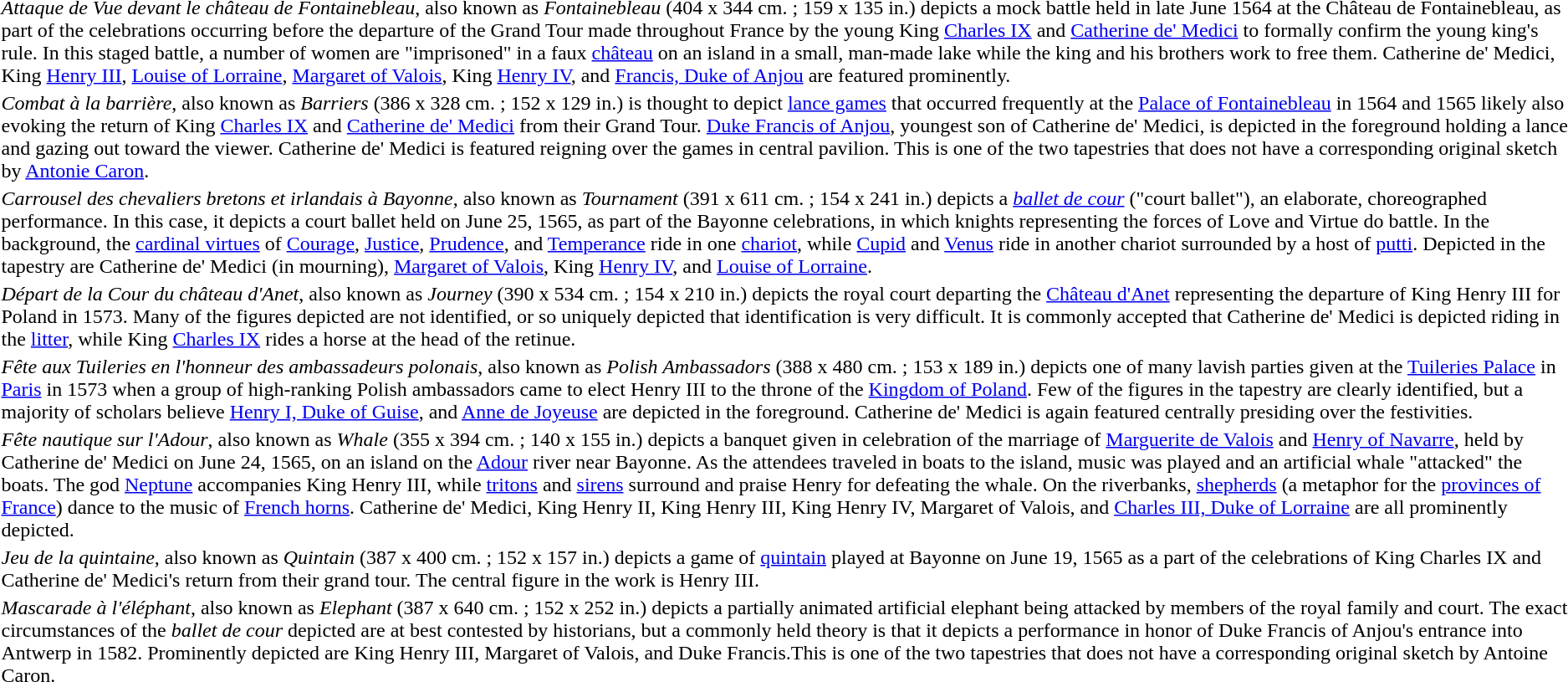<table>
<tr>
<td></td>
<td><em>Attaque de Vue devant le château de Fontainebleau</em>, also known as <em>Fontainebleau</em> (404 x 344 cm. ; 159 x 135 in.) depicts a mock battle held in late June 1564 at the  Château de Fontainebleau, as part of the celebrations occurring before the departure of the Grand Tour made throughout France by the young King <a href='#'>Charles IX</a> and <a href='#'>Catherine de' Medici</a> to formally confirm the young king's rule. In this staged battle, a number of women are "imprisoned" in a faux <a href='#'>château</a> on an island in a small, man-made lake while the king and his brothers work to free them. Catherine de' Medici, King <a href='#'>Henry III</a>, <a href='#'>Louise of Lorraine</a>, <a href='#'>Margaret of Valois</a>, King <a href='#'>Henry IV</a>, and <a href='#'>Francis, Duke of Anjou</a> are featured prominently.</td>
</tr>
<tr>
<td></td>
<td><em>Combat à la barrière</em>, also known as <em>Barriers</em> (386 x 328 cm. ; 152 x 129 in.) is thought to depict <a href='#'>lance games</a> that occurred frequently at the <a href='#'>Palace of Fontainebleau</a> in 1564 and 1565 likely also evoking the return of King <a href='#'>Charles IX</a> and <a href='#'>Catherine de' Medici</a> from their Grand Tour. <a href='#'>Duke Francis of Anjou</a>, youngest son of Catherine de' Medici, is depicted in the foreground holding a lance and gazing out toward the viewer. Catherine de' Medici is featured reigning over the games in central pavilion. This is one of the two tapestries that does not have a corresponding original sketch by <a href='#'>Antonie Caron</a>.</td>
</tr>
<tr>
<td></td>
<td><em>Carrousel des chevaliers bretons et irlandais à Bayonne</em>, also known as <em>Tournament</em> (391 x 611 cm. ; 154 x 241 in.) depicts a <em><a href='#'>ballet de cour</a></em> ("court ballet"), an elaborate, choreographed performance. In this case, it depicts a court ballet held on June 25, 1565, as part of the Bayonne celebrations, in which knights representing the forces of Love and Virtue do battle. In the background, the <a href='#'>cardinal virtues</a> of <a href='#'>Courage</a>, <a href='#'>Justice</a>, <a href='#'>Prudence</a>, and <a href='#'>Temperance</a> ride in one <a href='#'>chariot</a>, while <a href='#'>Cupid</a> and <a href='#'>Venus</a> ride in another chariot surrounded by a host of <a href='#'>putti</a>. Depicted in the tapestry are Catherine de' Medici (in mourning), <a href='#'>Margaret of Valois</a>, King <a href='#'>Henry IV</a>, and <a href='#'>Louise of Lorraine</a>.</td>
</tr>
<tr>
<td></td>
<td><em>Départ de la Cour du château d'Anet</em>, also known as <em>Journey</em> (390 x 534 cm. ; 154 x 210 in.) depicts the royal court departing the <a href='#'>Château d'Anet</a> representing the departure of King Henry III for Poland in 1573. Many of the figures depicted are not identified, or so uniquely depicted that identification is very difficult. It is commonly accepted that Catherine de' Medici is depicted riding in the <a href='#'>litter</a>, while King <a href='#'>Charles IX</a> rides a horse at the head of the retinue.</td>
</tr>
<tr>
<td></td>
<td><em>Fête aux Tuileries en l'honneur des ambassadeurs polonais</em>, also known as <em>Polish Ambassadors</em> (388 x 480 cm. ; 153 x 189 in.) depicts one of many lavish parties given at the <a href='#'>Tuileries Palace</a> in <a href='#'>Paris</a> in 1573 when a group of high-ranking Polish ambassadors came to elect Henry III to the throne of the <a href='#'>Kingdom of Poland</a>. Few of the figures in the tapestry are clearly identified, but a majority of scholars believe <a href='#'>Henry I, Duke of Guise</a>, and <a href='#'>Anne de Joyeuse</a> are depicted in the foreground. Catherine de' Medici is again featured centrally presiding over the festivities.</td>
</tr>
<tr>
<td></td>
<td><em>Fête nautique sur l'Adour</em>, also known as <em>Whale</em> (355 x 394 cm. ; 140 x 155 in.) depicts a banquet given in celebration of the marriage of <a href='#'>Marguerite de Valois</a> and <a href='#'>Henry of Navarre</a>, held by Catherine de' Medici on June 24, 1565, on an island on the <a href='#'>Adour</a> river near Bayonne. As the attendees traveled in boats to the island, music was played and an artificial whale "attacked" the boats. The god <a href='#'>Neptune</a> accompanies King Henry III, while <a href='#'>tritons</a> and <a href='#'>sirens</a> surround and praise Henry for defeating the whale. On the riverbanks, <a href='#'>shepherds</a> (a metaphor for the <a href='#'>provinces of France</a>) dance to the music of <a href='#'>French horns</a>. Catherine de' Medici, King Henry II, King Henry III, King Henry IV, Margaret of Valois, and <a href='#'>Charles III, Duke of Lorraine</a> are all prominently depicted.</td>
</tr>
<tr>
<td></td>
<td><em>Jeu de la quintaine</em>, also known as <em>Quintain</em> (387 x 400 cm. ; 152 x 157 in.) depicts a game of <a href='#'>quintain</a> played at Bayonne on June 19, 1565 as a part of the celebrations of King Charles IX and Catherine de' Medici's return from their grand tour. The central figure in the work is Henry III.</td>
</tr>
<tr>
<td></td>
<td><em>Mascarade à l'éléphant</em>, also known as <em>Elephant</em> (387 x 640 cm. ; 152 x 252 in.) depicts a partially animated artificial elephant being attacked by members of the royal family and court. The exact circumstances of the <em>ballet de cour</em> depicted are at best contested by historians, but a commonly held theory is that it depicts a performance in honor of Duke Francis of Anjou's entrance into Antwerp in 1582. Prominently depicted are King Henry III, Margaret of Valois, and Duke Francis.This is one of the two tapestries that does not have a corresponding original sketch by Antoine Caron.</td>
</tr>
</table>
